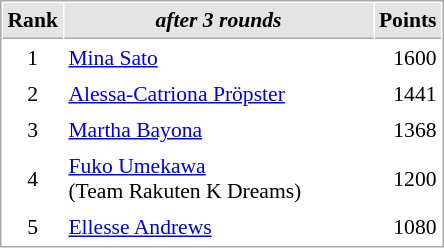<table cellspacing="1" cellpadding="3" style="border:1px solid #aaa; font-size:90%;">
<tr style="background:#e4e4e4;">
<th style="border-bottom:1px solid #aaa; width:10px;">Rank</th>
<th style="border-bottom:1px solid #aaa; width:200px; white-space:nowrap;"><em>after 3 rounds</em></th>
<th style="border-bottom:1px solid #aaa; width:20px;">Points</th>
</tr>
<tr>
<td align=center>1</td>
<td> <a href='#'>Mina Sato</a></td>
<td align=right>1600</td>
</tr>
<tr>
<td align=center>2</td>
<td> <a href='#'>Alessa-Catriona Pröpster</a></td>
<td align=right>1441</td>
</tr>
<tr>
<td align=center>3</td>
<td> <a href='#'>Martha Bayona</a></td>
<td align=right>1368</td>
</tr>
<tr>
<td align=center>4</td>
<td> <a href='#'>Fuko Umekawa</a><br>(Team Rakuten K Dreams)</td>
<td align=right>1200</td>
</tr>
<tr>
<td align=center>5</td>
<td> <a href='#'>Ellesse Andrews</a></td>
<td align=right>1080</td>
</tr>
</table>
